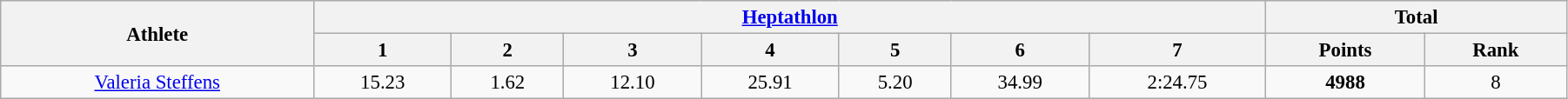<table class="wikitable" style="font-size:95%; text-align:center;" width="95%">
<tr>
<th rowspan="2">Athlete</th>
<th colspan="7"><a href='#'>Heptathlon</a></th>
<th colspan="2">Total</th>
</tr>
<tr>
<th>1</th>
<th>2</th>
<th>3</th>
<th>4</th>
<th>5</th>
<th>6</th>
<th>7</th>
<th>Points</th>
<th>Rank</th>
</tr>
<tr>
<td width=20%><a href='#'>Valeria Steffens</a></td>
<td>15.23</td>
<td>1.62</td>
<td>12.10</td>
<td>25.91</td>
<td>5.20</td>
<td>34.99</td>
<td>2:24.75</td>
<td><strong>4988</strong></td>
<td>8</td>
</tr>
</table>
